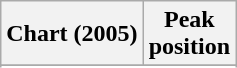<table class="wikitable sortable plainrowheaders" style="text-align:center">
<tr>
<th>Chart (2005)</th>
<th>Peak<br>position</th>
</tr>
<tr>
</tr>
<tr>
</tr>
<tr>
</tr>
</table>
